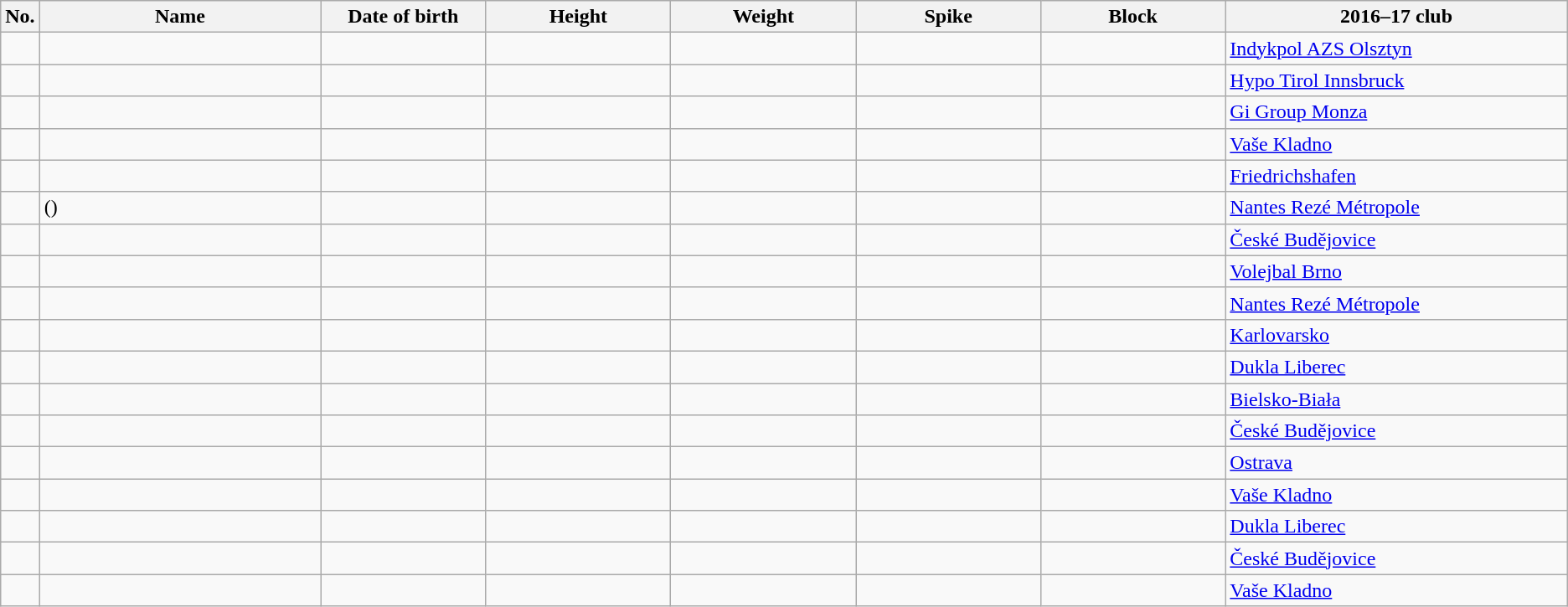<table class="wikitable sortable" style="font-size:100%; text-align:center;">
<tr>
<th>No.</th>
<th style="width:14em">Name</th>
<th style="width:8em">Date of birth</th>
<th style="width:9em">Height</th>
<th style="width:9em">Weight</th>
<th style="width:9em">Spike</th>
<th style="width:9em">Block</th>
<th style="width:17em">2016–17 club</th>
</tr>
<tr>
<td></td>
<td style="text-align:left;"></td>
<td style="text-align:right;"></td>
<td></td>
<td></td>
<td></td>
<td></td>
<td style="text-align:left;"> <a href='#'>Indykpol AZS Olsztyn</a></td>
</tr>
<tr>
<td></td>
<td style="text-align:left;"></td>
<td style="text-align:right;"></td>
<td></td>
<td></td>
<td></td>
<td></td>
<td style="text-align:left;"> <a href='#'>Hypo Tirol Innsbruck</a></td>
</tr>
<tr>
<td></td>
<td style="text-align:left;"></td>
<td style="text-align:right;"></td>
<td></td>
<td></td>
<td></td>
<td></td>
<td style="text-align:left;"> <a href='#'>Gi Group Monza</a></td>
</tr>
<tr>
<td></td>
<td style="text-align:left;"></td>
<td style="text-align:right;"></td>
<td></td>
<td></td>
<td></td>
<td></td>
<td style="text-align:left;"> <a href='#'>Vaše Kladno</a></td>
</tr>
<tr>
<td></td>
<td style="text-align:left;"></td>
<td style="text-align:right;"></td>
<td></td>
<td></td>
<td></td>
<td></td>
<td style="text-align:left;"> <a href='#'>Friedrichshafen</a></td>
</tr>
<tr>
<td></td>
<td style="text-align:left;"> ()</td>
<td style="text-align:right;"></td>
<td></td>
<td></td>
<td></td>
<td></td>
<td style="text-align:left;"> <a href='#'>Nantes Rezé Métropole</a></td>
</tr>
<tr>
<td></td>
<td style="text-align:left;"></td>
<td style="text-align:right;"></td>
<td></td>
<td></td>
<td></td>
<td></td>
<td style="text-align:left;"> <a href='#'>České Budějovice</a></td>
</tr>
<tr>
<td></td>
<td style="text-align:left;"></td>
<td style="text-align:right;"></td>
<td></td>
<td></td>
<td></td>
<td></td>
<td style="text-align:left;"> <a href='#'>Volejbal Brno</a></td>
</tr>
<tr>
<td></td>
<td style="text-align:left;"></td>
<td style="text-align:right;"></td>
<td></td>
<td></td>
<td></td>
<td></td>
<td style="text-align:left;"> <a href='#'>Nantes Rezé Métropole</a></td>
</tr>
<tr>
<td></td>
<td style="text-align:left;"></td>
<td style="text-align:right;"></td>
<td></td>
<td></td>
<td></td>
<td></td>
<td style="text-align:left;"> <a href='#'>Karlovarsko</a></td>
</tr>
<tr>
<td></td>
<td style="text-align:left;"></td>
<td style="text-align:right;"></td>
<td></td>
<td></td>
<td></td>
<td></td>
<td style="text-align:left;"> <a href='#'>Dukla Liberec</a></td>
</tr>
<tr>
<td></td>
<td style="text-align:left;"></td>
<td style="text-align:right;"></td>
<td></td>
<td></td>
<td></td>
<td></td>
<td style="text-align:left;"> <a href='#'>Bielsko-Biała</a></td>
</tr>
<tr>
<td></td>
<td style="text-align:left;"></td>
<td style="text-align:right;"></td>
<td></td>
<td></td>
<td></td>
<td></td>
<td style="text-align:left;"> <a href='#'>České Budějovice</a></td>
</tr>
<tr>
<td></td>
<td style="text-align:left;"></td>
<td style="text-align:right;"></td>
<td></td>
<td></td>
<td></td>
<td></td>
<td style="text-align:left;"> <a href='#'>Ostrava</a></td>
</tr>
<tr>
<td></td>
<td style="text-align:left;"></td>
<td style="text-align:right;"></td>
<td></td>
<td></td>
<td></td>
<td></td>
<td style="text-align:left;"> <a href='#'>Vaše Kladno</a></td>
</tr>
<tr>
<td></td>
<td style="text-align:left;"></td>
<td style="text-align:right;"></td>
<td></td>
<td></td>
<td></td>
<td></td>
<td style="text-align:left;"> <a href='#'>Dukla Liberec</a></td>
</tr>
<tr>
<td></td>
<td style="text-align:left;"></td>
<td style="text-align:right;"></td>
<td></td>
<td></td>
<td></td>
<td></td>
<td style="text-align:left;"> <a href='#'>České Budějovice</a></td>
</tr>
<tr>
<td></td>
<td style="text-align:left;"></td>
<td style="text-align:right;"></td>
<td></td>
<td></td>
<td></td>
<td></td>
<td style="text-align:left;"> <a href='#'>Vaše Kladno</a></td>
</tr>
</table>
